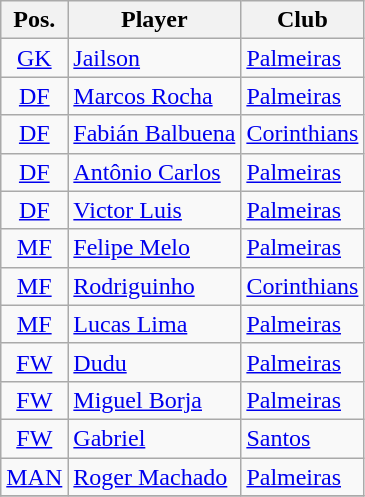<table class="wikitable">
<tr>
<th>Pos.</th>
<th>Player</th>
<th>Club</th>
</tr>
<tr>
<td style="text-align:center;" rowspan=><a href='#'>GK</a></td>
<td> <a href='#'>Jailson</a></td>
<td><a href='#'>Palmeiras</a></td>
</tr>
<tr>
<td style="text-align:center;" rowspan=><a href='#'>DF</a></td>
<td> <a href='#'>Marcos Rocha</a></td>
<td><a href='#'>Palmeiras</a></td>
</tr>
<tr>
<td style="text-align:center;" rowspan=><a href='#'>DF</a></td>
<td> <a href='#'>Fabián Balbuena</a></td>
<td><a href='#'>Corinthians</a></td>
</tr>
<tr>
<td style="text-align:center;" rowspan=><a href='#'>DF</a></td>
<td> <a href='#'>Antônio Carlos</a></td>
<td><a href='#'>Palmeiras</a></td>
</tr>
<tr>
<td style="text-align:center;" rowspan=><a href='#'>DF</a></td>
<td> <a href='#'>Victor Luis</a></td>
<td><a href='#'>Palmeiras</a></td>
</tr>
<tr>
<td style="text-align:center;" rowspan=><a href='#'>MF</a></td>
<td> <a href='#'>Felipe Melo</a></td>
<td><a href='#'>Palmeiras</a></td>
</tr>
<tr>
<td style="text-align:center;" rowspan=><a href='#'>MF</a></td>
<td> <a href='#'>Rodriguinho</a></td>
<td><a href='#'>Corinthians</a></td>
</tr>
<tr>
<td style="text-align:center;" rowspan=><a href='#'>MF</a></td>
<td> <a href='#'>Lucas Lima</a></td>
<td><a href='#'>Palmeiras</a></td>
</tr>
<tr>
<td style="text-align:center;" rowspan=><a href='#'>FW</a></td>
<td> <a href='#'>Dudu</a></td>
<td><a href='#'>Palmeiras</a></td>
</tr>
<tr>
<td style="text-align:center;" rowspan=><a href='#'>FW</a></td>
<td> <a href='#'>Miguel Borja</a></td>
<td><a href='#'>Palmeiras</a></td>
</tr>
<tr>
<td style="text-align:center;" rowspan=><a href='#'>FW</a></td>
<td> <a href='#'>Gabriel</a></td>
<td><a href='#'>Santos</a></td>
</tr>
<tr>
<td style="text-align:center;" rowspan=><a href='#'>MAN</a></td>
<td> <a href='#'>Roger Machado</a></td>
<td><a href='#'>Palmeiras</a></td>
</tr>
<tr>
</tr>
</table>
